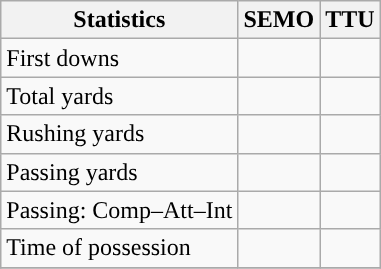<table class="wikitable" style="float: left;">
<tr>
<th>Statistics</th>
<th>SEMO</th>
<th>TTU</th>
</tr>
<tr>
<td>First downs</td>
<td></td>
<td></td>
</tr>
<tr>
<td>Total yards</td>
<td></td>
<td></td>
</tr>
<tr>
<td>Rushing yards</td>
<td></td>
<td></td>
</tr>
<tr>
<td>Passing yards</td>
<td></td>
<td></td>
</tr>
<tr>
<td>Passing: Comp–Att–Int</td>
<td></td>
<td></td>
</tr>
<tr>
<td>Time of possession</td>
<td></td>
<td></td>
</tr>
<tr>
</tr>
</table>
